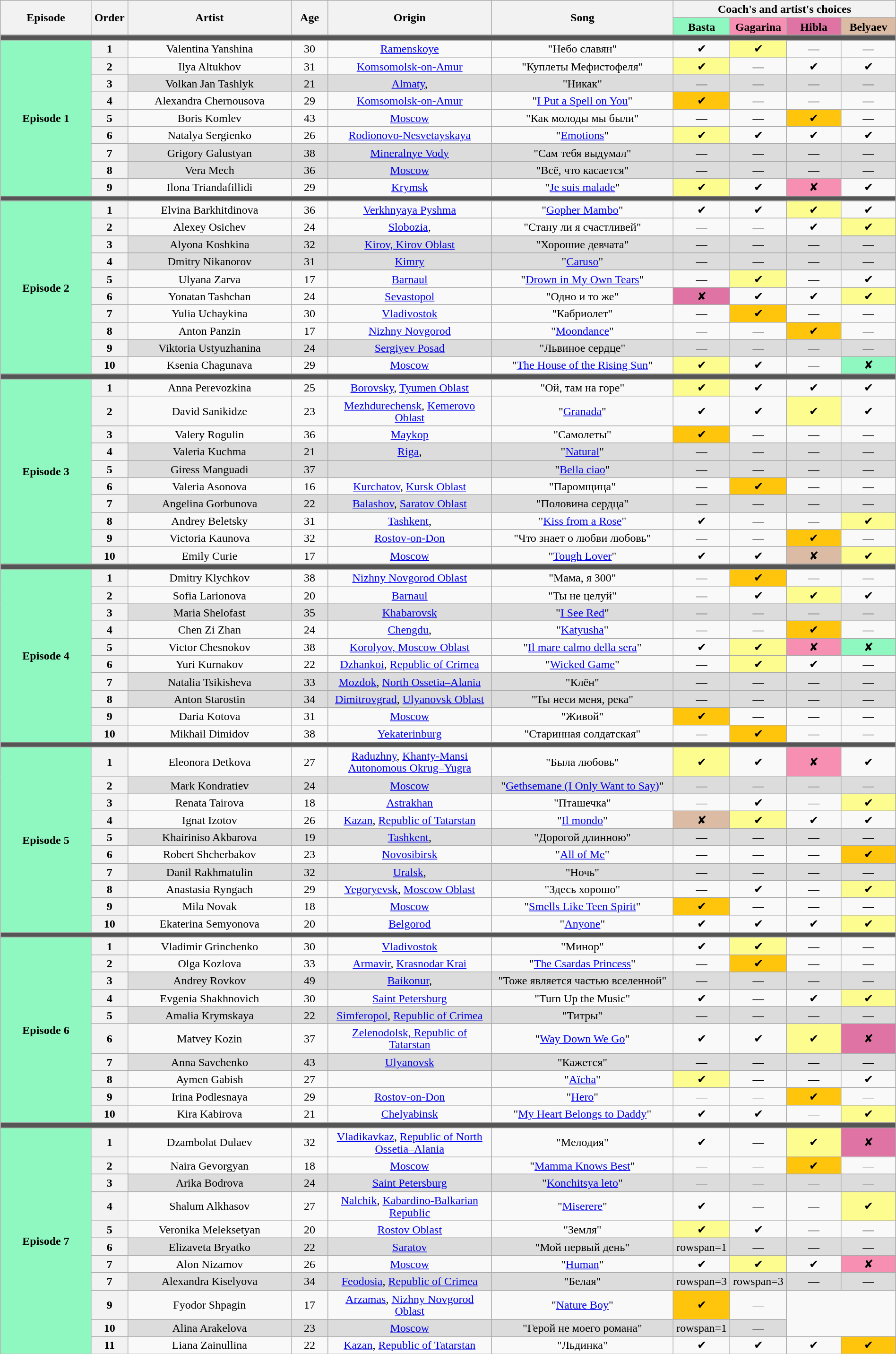<table class="wikitable" style="text-align:center; line-height:17px; width:100%;">
<tr>
<th rowspan="2" scope="col" style="width:10%;">Episode</th>
<th rowspan="2" scope="col" style="width:04%;">Order</th>
<th rowspan="2" scope="col" style="width:18%;">Artist</th>
<th rowspan="2" scope="col" style="width:04%;">Age</th>
<th rowspan="2" scope="col" style="width:18%;">Origin</th>
<th rowspan="2" scope="col" style="width:20%;">Song</th>
<th colspan="4" scope="col" style="width:24%;">Coach's and artist's choices</th>
</tr>
<tr>
<th style="background:#8ff7c0; width:6%">Basta</th>
<th style="background:#f78fb2; width:6%">Gagarina</th>
<th style="background:#df74a4; width:6%">Hibla</th>
<th style="background:#dbbba4; width:6%">Belyaev</th>
</tr>
<tr>
<td colspan="10" style="background:#555"></td>
</tr>
<tr>
<td rowspan="9" style="background:#8ff7c0"><strong>Episode 1</strong> <br></td>
<th>1</th>
<td>Valentina Yanshina</td>
<td>30</td>
<td><a href='#'>Ramenskoye</a></td>
<td>"Небо славян"</td>
<td>✔</td>
<td style="background:#fdfc8f;">✔</td>
<td>—</td>
<td>—</td>
</tr>
<tr>
<th>2</th>
<td>Ilya Altukhov</td>
<td>31</td>
<td><a href='#'>Komsomolsk-on-Amur</a></td>
<td>"Куплеты Мефистофеля"</td>
<td style="background:#fdfc8f;">✔</td>
<td>—</td>
<td>✔</td>
<td>✔</td>
</tr>
<tr bgcolor=#dcdcdc>
<th>3</th>
<td>Volkan Jan Tashlyk</td>
<td>21</td>
<td><a href='#'>Almaty</a>, </td>
<td>"Никак"</td>
<td>—</td>
<td>—</td>
<td>—</td>
<td>—</td>
</tr>
<tr>
<th>4</th>
<td>Alexandra Chernousova</td>
<td>29</td>
<td><a href='#'>Komsomolsk-on-Amur</a></td>
<td>"<a href='#'>I Put a Spell on You</a>"</td>
<td style="background:#ffc40c;">✔</td>
<td>—</td>
<td>—</td>
<td>—</td>
</tr>
<tr>
<th>5</th>
<td>Boris Komlev</td>
<td>43</td>
<td><a href='#'>Moscow</a></td>
<td>"Как молоды мы были"</td>
<td>—</td>
<td>—</td>
<td style="background:#ffc40c;">✔</td>
<td>—</td>
</tr>
<tr>
<th>6</th>
<td>Natalya Sergienko</td>
<td>26</td>
<td><a href='#'>Rodionovo-Nesvetayskaya</a></td>
<td>"<a href='#'>Emotions</a>"</td>
<td style="background:#fdfc8f;">✔</td>
<td>✔</td>
<td>✔</td>
<td>✔</td>
</tr>
<tr bgcolor=#dcdcdc>
<th>7</th>
<td>Grigory Galustyan</td>
<td>38</td>
<td><a href='#'>Mineralnye Vody</a></td>
<td>"Сам тебя выдумал"</td>
<td>—</td>
<td>—</td>
<td>—</td>
<td>—</td>
</tr>
<tr bgcolor=#dcdcdc>
<th>8</th>
<td>Vera Mech</td>
<td>36</td>
<td><a href='#'>Moscow</a></td>
<td>"Всё, что касается"</td>
<td>—</td>
<td>—</td>
<td>—</td>
<td>—</td>
</tr>
<tr>
<th>9</th>
<td>Ilona Triandafillidi</td>
<td>29</td>
<td><a href='#'>Krymsk</a></td>
<td>"<a href='#'>Je suis malade</a>"</td>
<td style="background:#fdfc8f;">✔</td>
<td>✔</td>
<td bgcolor="#f78fb2">✘</td>
<td>✔</td>
</tr>
<tr>
<td colspan="10" style="background:#555"></td>
</tr>
<tr>
<td rowspan=10 style="background:#8ff7c0"><strong>Episode 2</strong> <br></td>
<th>1</th>
<td>Elvina Barkhitdinova</td>
<td>36</td>
<td><a href='#'>Verkhnyaya Pyshma</a></td>
<td>"<a href='#'>Gopher Mambo</a>"</td>
<td>✔</td>
<td>✔</td>
<td style="background:#fdfc8f;">✔</td>
<td>✔</td>
</tr>
<tr>
<th>2</th>
<td>Alexey Osichev</td>
<td>24</td>
<td><a href='#'>Slobozia</a>, </td>
<td>"Стану ли я счастливей"</td>
<td>—</td>
<td>—</td>
<td>✔</td>
<td style="background:#fdfc8f;">✔</td>
</tr>
<tr bgcolor=#dcdcdc>
<th>3</th>
<td>Alyona Koshkina</td>
<td>32</td>
<td><a href='#'>Kirov, Kirov Oblast</a></td>
<td>"Хорошие девчата"</td>
<td>—</td>
<td>—</td>
<td>—</td>
<td>—</td>
</tr>
<tr bgcolor=#dcdcdc>
<th>4</th>
<td>Dmitry Nikanorov</td>
<td>31</td>
<td><a href='#'>Kimry</a></td>
<td>"<a href='#'>Caruso</a>"</td>
<td>—</td>
<td>—</td>
<td>—</td>
<td>—</td>
</tr>
<tr>
<th>5</th>
<td>Ulyana Zarva</td>
<td>17</td>
<td><a href='#'>Barnaul</a></td>
<td>"<a href='#'>Drown in My Own Tears</a>"</td>
<td>—</td>
<td style="background:#fdfc8f;">✔</td>
<td>—</td>
<td>✔</td>
</tr>
<tr>
<th>6</th>
<td>Yonatan Tashchan</td>
<td>24</td>
<td><a href='#'>Sevastopol</a></td>
<td>"Одно и то же"</td>
<td bgcolor="#df74a4">✘</td>
<td>✔</td>
<td>✔</td>
<td style="background:#fdfc8f;">✔</td>
</tr>
<tr>
<th>7</th>
<td>Yulia Uchaykina</td>
<td>30</td>
<td><a href='#'>Vladivostok</a></td>
<td>"Кабриолет"</td>
<td>—</td>
<td style="background:#ffc40c;">✔</td>
<td>—</td>
<td>—</td>
</tr>
<tr>
<th>8</th>
<td>Anton Panzin</td>
<td>17</td>
<td><a href='#'>Nizhny Novgorod</a></td>
<td>"<a href='#'>Moondance</a>"</td>
<td>—</td>
<td>—</td>
<td style="background:#ffc40c;">✔</td>
<td>—</td>
</tr>
<tr bgcolor=#dcdcdc>
<th>9</th>
<td>Viktoria Ustyuzhanina</td>
<td>24</td>
<td><a href='#'>Sergiyev Posad</a></td>
<td>"Львиное сердце"</td>
<td>—</td>
<td>—</td>
<td>—</td>
<td>—</td>
</tr>
<tr>
<th>10</th>
<td>Ksenia Chagunava</td>
<td>29</td>
<td><a href='#'>Moscow</a></td>
<td>"<a href='#'>The House of the Rising Sun</a>"</td>
<td style="background:#fdfc8f;">✔</td>
<td>✔</td>
<td>—</td>
<td bgcolor="#8ff7c0">✘</td>
</tr>
<tr>
<td colspan="10" style="background:#555"></td>
</tr>
<tr>
<td rowspan=10 style="background:#8ff7c0"><strong>Episode 3</strong> <br></td>
<th>1</th>
<td>Anna Perevozkina</td>
<td>25</td>
<td><a href='#'>Borovsky</a>, <a href='#'>Tyumen Oblast</a></td>
<td>"Ой, там на горе"</td>
<td style="background:#fdfc8f;">✔</td>
<td>✔</td>
<td>✔</td>
<td>✔</td>
</tr>
<tr>
<th>2</th>
<td>David Sanikidze</td>
<td>23</td>
<td><a href='#'>Mezhdurechensk</a>, <a href='#'>Kemerovo Oblast</a></td>
<td>"<a href='#'>Granada</a>"</td>
<td>✔</td>
<td>✔</td>
<td style="background:#fdfc8f;">✔</td>
<td>✔</td>
</tr>
<tr>
<th>3</th>
<td>Valery Rogulin</td>
<td>36</td>
<td><a href='#'>Maykop</a></td>
<td>"Самолеты"</td>
<td style="background:#ffc40c;">✔</td>
<td>—</td>
<td>—</td>
<td>—</td>
</tr>
<tr style=background:#DCDCDC;>
<th>4</th>
<td>Valeria Kuchma</td>
<td>21</td>
<td><a href='#'>Riga</a>, </td>
<td>"<a href='#'>Natural</a>"</td>
<td>—</td>
<td>—</td>
<td>—</td>
<td>—</td>
</tr>
<tr style=background:#DCDCDC;>
<th>5</th>
<td>Giress Manguadi</td>
<td>37</td>
<td></td>
<td>"<a href='#'>Bella ciao</a>"</td>
<td>—</td>
<td>—</td>
<td>—</td>
<td>—</td>
</tr>
<tr>
<th>6</th>
<td>Valeria Asonova</td>
<td>16</td>
<td><a href='#'>Kurchatov</a>, <a href='#'>Kursk Oblast</a></td>
<td>"Паромщица"</td>
<td>—</td>
<td style="background:#ffc40c;">✔</td>
<td>—</td>
<td>—</td>
</tr>
<tr style=background:#DCDCDC;>
<th>7</th>
<td>Angelina Gorbunova</td>
<td>22</td>
<td><a href='#'>Balashov</a>, <a href='#'>Saratov Oblast</a></td>
<td>"Половина сердца"</td>
<td>—</td>
<td>—</td>
<td>—</td>
<td>—</td>
</tr>
<tr>
<th>8</th>
<td>Andrey Beletsky</td>
<td>31</td>
<td><a href='#'>Tashkent</a>, </td>
<td>"<a href='#'>Kiss from a Rose</a>"</td>
<td>✔</td>
<td>—</td>
<td>—</td>
<td style="background:#fdfc8f;">✔</td>
</tr>
<tr>
<th>9</th>
<td>Victoria Kaunova</td>
<td>32</td>
<td><a href='#'>Rostov-on-Don</a></td>
<td>"Что знает о любви любовь"</td>
<td>—</td>
<td>—</td>
<td style="background:#ffc40c;">✔</td>
<td>—</td>
</tr>
<tr>
<th>10</th>
<td>Emily Curie</td>
<td>17</td>
<td><a href='#'>Moscow</a></td>
<td>"<a href='#'>Tough Lover</a>"</td>
<td>✔</td>
<td>✔</td>
<td bgcolor="#dbbba4">✘</td>
<td style="background:#fdfc8f;">✔</td>
</tr>
<tr>
<td colspan="10" style="background:#555"></td>
</tr>
<tr>
<td rowspan=10 style="background:#8ff7c0"><strong>Episode 4</strong> <br></td>
<th>1</th>
<td>Dmitry Klychkov</td>
<td>38</td>
<td><a href='#'>Nizhny Novgorod Oblast</a></td>
<td>"Мама, я 300"</td>
<td>—</td>
<td style="background:#ffc40c;">✔</td>
<td>—</td>
<td>—</td>
</tr>
<tr>
<th>2</th>
<td>Sofia Larionova</td>
<td>20</td>
<td><a href='#'>Barnaul</a></td>
<td>"Ты не целуй"</td>
<td>—</td>
<td>✔</td>
<td style="background:#fdfc8f;">✔</td>
<td>✔</td>
</tr>
<tr style=background:#DCDCDC;>
<th>3</th>
<td>Maria Shelofast</td>
<td>35</td>
<td><a href='#'>Khabarovsk</a></td>
<td>"<a href='#'>I See Red</a>"</td>
<td>—</td>
<td>—</td>
<td>—</td>
<td>—</td>
</tr>
<tr>
<th>4</th>
<td>Chen Zi Zhan</td>
<td>24</td>
<td><a href='#'>Chengdu</a>, </td>
<td>"<a href='#'>Katyusha</a>"</td>
<td>—</td>
<td>—</td>
<td style="background:#ffc40c;">✔</td>
<td>—</td>
</tr>
<tr>
<th>5</th>
<td>Victor Chesnokov</td>
<td>38</td>
<td><a href='#'>Korolyov, Moscow Oblast</a></td>
<td>"<a href='#'>Il mare calmo della sera</a>"</td>
<td>✔</td>
<td style="background:#fdfc8f;">✔</td>
<td bgcolor="#f78fb2">✘</td>
<td bgcolor="#8ff7c0">✘</td>
</tr>
<tr>
<th>6</th>
<td>Yuri Kurnakov</td>
<td>22</td>
<td><a href='#'>Dzhankoi</a>, <a href='#'>Republic of Crimea</a></td>
<td>"<a href='#'>Wicked Game</a>"</td>
<td>—</td>
<td style="background:#fdfc8f;">✔</td>
<td>✔</td>
<td>—</td>
</tr>
<tr style=background:#DCDCDC;>
<th>7</th>
<td>Natalia Tsikisheva</td>
<td>33</td>
<td><a href='#'>Mozdok</a>, <a href='#'>North Ossetia–Alania</a></td>
<td>"Клён"</td>
<td>—</td>
<td>—</td>
<td>—</td>
<td>—</td>
</tr>
<tr style=background:#DCDCDC;>
<th>8</th>
<td>Anton Starostin</td>
<td>34</td>
<td><a href='#'>Dimitrovgrad</a>, <a href='#'>Ulyanovsk Oblast</a></td>
<td>"Ты неси меня, река"</td>
<td>—</td>
<td>—</td>
<td>—</td>
<td>—</td>
</tr>
<tr>
<th>9</th>
<td>Daria Kotova</td>
<td>31</td>
<td><a href='#'>Moscow</a></td>
<td>"Живой"</td>
<td style="background:#ffc40c;">✔</td>
<td>—</td>
<td>—</td>
<td>—</td>
</tr>
<tr>
<th>10</th>
<td>Mikhail Dimidov</td>
<td>38</td>
<td><a href='#'>Yekaterinburg</a></td>
<td>"Старинная солдатская"</td>
<td>—</td>
<td style="background:#ffc40c;">✔</td>
<td>—</td>
<td>—</td>
</tr>
<tr>
<td colspan="10" style="background:#555"></td>
</tr>
<tr>
<td rowspan=10 style="background:#8ff7c0"><strong>Episode 5</strong> <br></td>
<th>1</th>
<td>Eleonora Detkova</td>
<td>27</td>
<td><a href='#'>Raduzhny</a>, <a href='#'>Khanty-Mansi Autonomous Okrug–Yugra</a></td>
<td>"Была любовь"</td>
<td style="background:#fdfc8f;">✔</td>
<td>✔</td>
<td bgcolor="#f78fb2">✘</td>
<td>✔</td>
</tr>
<tr style=background:#DCDCDC;>
<th>2</th>
<td>Mark Kondratiev</td>
<td>24</td>
<td><a href='#'>Moscow</a></td>
<td>"<a href='#'>Gethsemane (I Only Want to Say)</a>"</td>
<td>—</td>
<td>—</td>
<td>—</td>
<td>—</td>
</tr>
<tr>
<th>3</th>
<td>Renata Tairova</td>
<td>18</td>
<td><a href='#'>Astrakhan</a></td>
<td>"Пташечка"</td>
<td>—</td>
<td>✔</td>
<td>—</td>
<td style="background:#fdfc8f;">✔</td>
</tr>
<tr>
<th>4</th>
<td>Ignat Izotov</td>
<td>26</td>
<td><a href='#'>Kazan</a>, <a href='#'>Republic of Tatarstan</a></td>
<td>"<a href='#'>Il mondo</a>"</td>
<td bgcolor="#dbbba4">✘</td>
<td style="background:#fdfc8f;">✔</td>
<td>✔</td>
<td>✔</td>
</tr>
<tr style=background:#DCDCDC;>
<th>5</th>
<td>Khairiniso Akbarova</td>
<td>19</td>
<td><a href='#'>Tashkent</a>, </td>
<td>"Дорогой длинною"</td>
<td>—</td>
<td>—</td>
<td>—</td>
<td>—</td>
</tr>
<tr>
<th>6</th>
<td>Robert Shcherbakov</td>
<td>23</td>
<td><a href='#'>Novosibirsk</a></td>
<td>"<a href='#'>All of Me</a>"</td>
<td>—</td>
<td>—</td>
<td>—</td>
<td style="background:#ffc40c;">✔</td>
</tr>
<tr style=background:#DCDCDC;>
<th>7</th>
<td>Danil Rakhmatulin</td>
<td>32</td>
<td><a href='#'>Uralsk</a>, </td>
<td>"Ночь"</td>
<td>—</td>
<td>—</td>
<td>—</td>
<td>—</td>
</tr>
<tr>
<th>8</th>
<td>Anastasia Ryngach</td>
<td>29</td>
<td><a href='#'>Yegoryevsk</a>, <a href='#'>Moscow Oblast</a></td>
<td>"Здесь хорошо"</td>
<td>—</td>
<td>✔</td>
<td>—</td>
<td style="background:#fdfc8f;">✔</td>
</tr>
<tr>
<th>9</th>
<td>Mila Novak</td>
<td>18</td>
<td><a href='#'>Moscow</a></td>
<td>"<a href='#'>Smells Like Teen Spirit</a>"</td>
<td style="background:#ffc40c;">✔</td>
<td>—</td>
<td>—</td>
<td>—</td>
</tr>
<tr>
<th>10</th>
<td>Ekaterina Semyonova</td>
<td>20</td>
<td><a href='#'>Belgorod</a></td>
<td>"<a href='#'>Anyone</a>"</td>
<td>✔</td>
<td>✔</td>
<td>✔</td>
<td style="background:#fdfc8f;">✔</td>
</tr>
<tr>
<td colspan="10" style="background:#555"></td>
</tr>
<tr>
<td rowspan=10 style="background:#8ff7c0"><strong>Episode 6</strong> <br></td>
<th>1</th>
<td>Vladimir Grinchenko</td>
<td>30</td>
<td><a href='#'>Vladivostok</a></td>
<td>"Минор"</td>
<td>✔</td>
<td style="background:#fdfc8f;">✔</td>
<td>—</td>
<td>—</td>
</tr>
<tr>
<th>2</th>
<td>Olga Kozlova</td>
<td>33</td>
<td><a href='#'>Armavir</a>, <a href='#'>Krasnodar Krai</a></td>
<td>"<a href='#'>The Csardas Princess</a>"</td>
<td>—</td>
<td style="background:#ffc40c;">✔</td>
<td>—</td>
<td>—</td>
</tr>
<tr style=background:#DCDCDC;>
<th>3</th>
<td>Andrey Rovkov</td>
<td>49</td>
<td><a href='#'>Baikonur</a>, </td>
<td>"Тоже является частью вселенной"</td>
<td>—</td>
<td>—</td>
<td>—</td>
<td>—</td>
</tr>
<tr>
<th>4</th>
<td>Evgenia Shakhnovich</td>
<td>30</td>
<td><a href='#'>Saint Petersburg</a></td>
<td>"Turn Up the Music"</td>
<td>✔</td>
<td>—</td>
<td>✔</td>
<td style="background:#fdfc8f;">✔</td>
</tr>
<tr style=background:#DCDCDC;>
<th>5</th>
<td>Amalia Krymskaya</td>
<td>22</td>
<td><a href='#'>Simferopol</a>, <a href='#'>Republic of Crimea</a></td>
<td>"Титры"</td>
<td>—</td>
<td>—</td>
<td>—</td>
<td>—</td>
</tr>
<tr>
<th>6</th>
<td>Matvey Kozin</td>
<td>37</td>
<td><a href='#'>Zelenodolsk, Republic of Tatarstan</a></td>
<td>"<a href='#'>Way Down We Go</a>"</td>
<td>✔</td>
<td>✔</td>
<td style="background:#fdfc8f;">✔</td>
<td style=background:#df74a4;>✘</td>
</tr>
<tr style=background:#DCDCDC;>
<th>7</th>
<td>Anna Savchenko</td>
<td>43</td>
<td><a href='#'>Ulyanovsk</a></td>
<td>"Кажется"</td>
<td>—</td>
<td>—</td>
<td>—</td>
<td>—</td>
</tr>
<tr>
<th>8</th>
<td>Aymen Gabish</td>
<td>27</td>
<td></td>
<td>"<a href='#'>Aïcha</a>"</td>
<td style="background:#fdfc8f;">✔</td>
<td>—</td>
<td>—</td>
<td>✔</td>
</tr>
<tr>
<th>9</th>
<td>Irina Podlesnaya</td>
<td>29</td>
<td><a href='#'>Rostov-on-Don</a></td>
<td>"<a href='#'>Hero</a>"</td>
<td>—</td>
<td>—</td>
<td style="background:#ffc40c;">✔</td>
<td>—</td>
</tr>
<tr>
<th>10</th>
<td>Kira Kabirova</td>
<td>21</td>
<td><a href='#'>Chelyabinsk</a></td>
<td>"<a href='#'>My Heart Belongs to Daddy</a>"</td>
<td>✔</td>
<td>✔</td>
<td>—</td>
<td style="background:#fdfc8f;">✔</td>
</tr>
<tr>
<td colspan="10" style="background:#555"></td>
</tr>
<tr>
<td rowspan=11 style="background:#8ff7c0"><strong>Episode 7</strong> <br></td>
<th>1</th>
<td>Dzambolat Dulaev</td>
<td>32</td>
<td><a href='#'>Vladikavkaz</a>, <a href='#'>Republic of North Ossetia–Alania</a></td>
<td>"Мелодия"</td>
<td>✔</td>
<td>—</td>
<td style="background:#fdfc8f;">✔</td>
<td style=background:#df74a4;>✘</td>
</tr>
<tr>
<th>2</th>
<td>Naira Gevorgyan</td>
<td>18</td>
<td><a href='#'>Moscow</a></td>
<td>"<a href='#'>Mamma Knows Best</a>"</td>
<td>—</td>
<td>—</td>
<td style="background:#ffc40c;">✔</td>
<td>—</td>
</tr>
<tr style=background:#DCDCDC;>
<th>3</th>
<td>Arika Bodrova</td>
<td>24</td>
<td><a href='#'>Saint Petersburg</a></td>
<td>"<a href='#'>Konchitsya leto</a>"</td>
<td>—</td>
<td>—</td>
<td>—</td>
<td>—</td>
</tr>
<tr>
<th>4</th>
<td>Shalum Alkhasov</td>
<td>27</td>
<td><a href='#'>Nalchik</a>, <a href='#'>Kabardino-Balkarian Republic</a></td>
<td>"<a href='#'>Miserere</a>"</td>
<td>✔</td>
<td>—</td>
<td>—</td>
<td style="background:#fdfc8f;">✔</td>
</tr>
<tr>
<th>5</th>
<td>Veronika Meleksetyan</td>
<td>20</td>
<td><a href='#'>Rostov Oblast</a></td>
<td>"Земля"</td>
<td style="background:#fdfc8f;">✔</td>
<td>✔</td>
<td>—</td>
<td>—</td>
</tr>
<tr style=background:#DCDCDC;>
<th>6</th>
<td>Elizaveta Bryatko</td>
<td>22</td>
<td><a href='#'>Saratov</a></td>
<td>"Мой первый день"</td>
<td>rowspan=1 </td>
<td>—</td>
<td>—</td>
<td>—</td>
</tr>
<tr>
<th>7</th>
<td>Alon Nizamov</td>
<td>26</td>
<td><a href='#'>Moscow</a></td>
<td>"<a href='#'>Human</a>"</td>
<td>✔</td>
<td style="background:#fdfc8f;">✔</td>
<td>✔</td>
<td style=background:#f78fb2;>✘</td>
</tr>
<tr style=background:#DCDCDC;>
<th>7</th>
<td>Alexandra Kiselyova</td>
<td>34</td>
<td><a href='#'>Feodosia</a>, <a href='#'>Republic of Crimea</a></td>
<td>"Белая"</td>
<td>rowspan=3 </td>
<td>rowspan=3 </td>
<td>—</td>
<td>—</td>
</tr>
<tr>
<th>9</th>
<td>Fyodor Shpagin</td>
<td>17</td>
<td><a href='#'>Arzamas</a>, <a href='#'>Nizhny Novgorod Oblast</a></td>
<td>"<a href='#'>Nature Boy</a>"</td>
<td style="background:#ffc40c;">✔</td>
<td>—</td>
</tr>
<tr style=background:#DCDCDC;>
<th>10</th>
<td>Alina Arakelova</td>
<td>23</td>
<td><a href='#'>Moscow</a></td>
<td>"Герой не моего романа"</td>
<td>rowspan=1 </td>
<td>—</td>
</tr>
<tr>
<th>11</th>
<td>Liana Zainullina</td>
<td>22</td>
<td><a href='#'>Kazan</a>, <a href='#'>Republic of Tatarstan</a></td>
<td>"Льдинка"</td>
<td>✔</td>
<td>✔</td>
<td>✔</td>
<td style="background:#ffc40c;">✔</td>
</tr>
</table>
